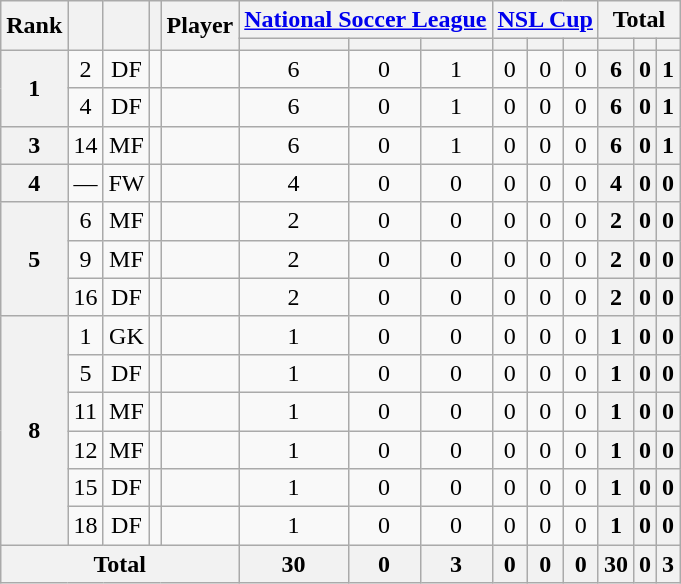<table class="wikitable sortable" style="text-align:center">
<tr>
<th rowspan="2">Rank</th>
<th rowspan="2"></th>
<th rowspan="2"></th>
<th rowspan="2"></th>
<th rowspan="2">Player</th>
<th colspan="3"><a href='#'>National Soccer League</a></th>
<th colspan="3"><a href='#'>NSL Cup</a></th>
<th colspan="3">Total</th>
</tr>
<tr>
<th></th>
<th></th>
<th></th>
<th></th>
<th></th>
<th></th>
<th></th>
<th></th>
<th></th>
</tr>
<tr>
<th rowspan="2">1</th>
<td>2</td>
<td>DF</td>
<td></td>
<td align="left"><br></td>
<td>6</td>
<td>0</td>
<td>1<br></td>
<td>0</td>
<td>0</td>
<td>0<br></td>
<th>6</th>
<th>0</th>
<th>1</th>
</tr>
<tr>
<td>4</td>
<td>DF</td>
<td></td>
<td align="left"><br></td>
<td>6</td>
<td>0</td>
<td>1<br></td>
<td>0</td>
<td>0</td>
<td>0<br></td>
<th>6</th>
<th>0</th>
<th>1</th>
</tr>
<tr>
<th>3</th>
<td>14</td>
<td>MF</td>
<td></td>
<td align="left"><br></td>
<td>6</td>
<td>0</td>
<td>1<br></td>
<td>0</td>
<td>0</td>
<td>0<br></td>
<th>6</th>
<th>0</th>
<th>1</th>
</tr>
<tr>
<th>4</th>
<td>—</td>
<td>FW</td>
<td></td>
<td align="left"><br></td>
<td>4</td>
<td>0</td>
<td>0<br></td>
<td>0</td>
<td>0</td>
<td>0<br></td>
<th>4</th>
<th>0</th>
<th>0</th>
</tr>
<tr>
<th rowspan="3">5</th>
<td>6</td>
<td>MF</td>
<td></td>
<td align="left"><br></td>
<td>2</td>
<td>0</td>
<td>0<br></td>
<td>0</td>
<td>0</td>
<td>0<br></td>
<th>2</th>
<th>0</th>
<th>0</th>
</tr>
<tr>
<td>9</td>
<td>MF</td>
<td></td>
<td align="left"><br></td>
<td>2</td>
<td>0</td>
<td>0<br></td>
<td>0</td>
<td>0</td>
<td>0<br></td>
<th>2</th>
<th>0</th>
<th>0</th>
</tr>
<tr>
<td>16</td>
<td>DF</td>
<td></td>
<td align="left"><br></td>
<td>2</td>
<td>0</td>
<td>0<br></td>
<td>0</td>
<td>0</td>
<td>0<br></td>
<th>2</th>
<th>0</th>
<th>0</th>
</tr>
<tr>
<th rowspan="6">8</th>
<td>1</td>
<td>GK</td>
<td></td>
<td align="left"><br></td>
<td>1</td>
<td>0</td>
<td>0<br></td>
<td>0</td>
<td>0</td>
<td>0<br></td>
<th>1</th>
<th>0</th>
<th>0</th>
</tr>
<tr>
<td>5</td>
<td>DF</td>
<td></td>
<td align="left"><br></td>
<td>1</td>
<td>0</td>
<td>0<br></td>
<td>0</td>
<td>0</td>
<td>0<br></td>
<th>1</th>
<th>0</th>
<th>0</th>
</tr>
<tr>
<td>11</td>
<td>MF</td>
<td></td>
<td align="left"><br></td>
<td>1</td>
<td>0</td>
<td>0<br></td>
<td>0</td>
<td>0</td>
<td>0<br></td>
<th>1</th>
<th>0</th>
<th>0</th>
</tr>
<tr>
<td>12</td>
<td>MF</td>
<td></td>
<td align="left"><br></td>
<td>1</td>
<td>0</td>
<td>0<br></td>
<td>0</td>
<td>0</td>
<td>0<br></td>
<th>1</th>
<th>0</th>
<th>0</th>
</tr>
<tr>
<td>15</td>
<td>DF</td>
<td></td>
<td align="left"><br></td>
<td>1</td>
<td>0</td>
<td>0<br></td>
<td>0</td>
<td>0</td>
<td>0<br></td>
<th>1</th>
<th>0</th>
<th>0</th>
</tr>
<tr>
<td>18</td>
<td>DF</td>
<td></td>
<td align="left"><br></td>
<td>1</td>
<td>0</td>
<td>0<br></td>
<td>0</td>
<td>0</td>
<td>0<br></td>
<th>1</th>
<th>0</th>
<th>0</th>
</tr>
<tr>
<th colspan="5">Total<br></th>
<th>30</th>
<th>0</th>
<th>3<br></th>
<th>0</th>
<th>0</th>
<th>0<br></th>
<th>30</th>
<th>0</th>
<th>3</th>
</tr>
</table>
